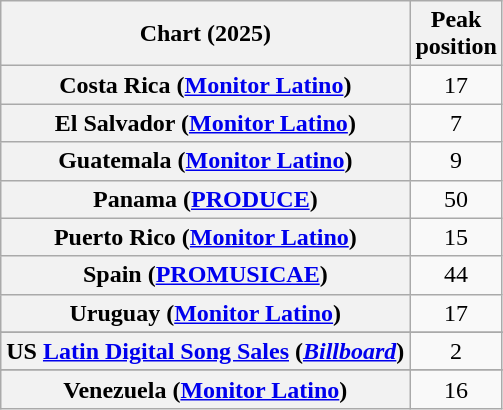<table class="wikitable sortable plainrowheaders" style="text-align:center">
<tr>
<th scope="col">Chart (2025)</th>
<th scope="col">Peak<br>position</th>
</tr>
<tr>
<th scope="row">Costa Rica (<a href='#'>Monitor Latino</a>)</th>
<td>17</td>
</tr>
<tr>
<th scope="row">El Salvador (<a href='#'>Monitor Latino</a>)</th>
<td>7</td>
</tr>
<tr>
<th scope="row">Guatemala (<a href='#'>Monitor Latino</a>)</th>
<td>9</td>
</tr>
<tr>
<th scope="row">Panama (<a href='#'>PRODUCE</a>)</th>
<td>50</td>
</tr>
<tr>
<th scope="row">Puerto Rico (<a href='#'>Monitor Latino</a>)</th>
<td>15</td>
</tr>
<tr>
<th scope="row">Spain (<a href='#'>PROMUSICAE</a>)</th>
<td>44</td>
</tr>
<tr>
<th scope="row">Uruguay (<a href='#'>Monitor Latino</a>)</th>
<td>17</td>
</tr>
<tr>
</tr>
<tr>
</tr>
<tr>
<th scope="row">US <a href='#'>Latin Digital Song Sales</a> (<em><a href='#'>Billboard</a></em>)</th>
<td>2</td>
</tr>
<tr>
</tr>
<tr>
<th scope="row">Venezuela (<a href='#'>Monitor Latino</a>)</th>
<td>16</td>
</tr>
</table>
